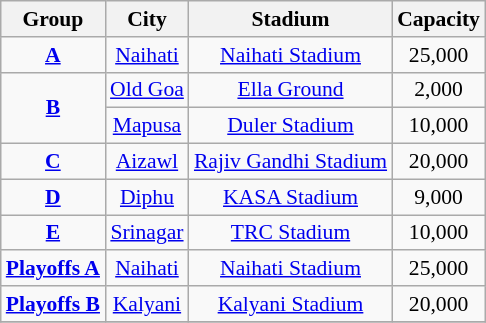<table class="wikitable sortable" style="text-align: center; font-size:90%">
<tr>
<th>Group</th>
<th class="unsortable">City</th>
<th>Stadium</th>
<th>Capacity</th>
</tr>
<tr>
<td><a href='#'><strong>A</strong></a></td>
<td><a href='#'>Naihati</a></td>
<td><a href='#'>Naihati Stadium</a></td>
<td>25,000</td>
</tr>
<tr>
<td rowspan="2"><a href='#'><strong>B</strong></a></td>
<td><a href='#'>Old Goa</a></td>
<td><a href='#'>Ella Ground</a></td>
<td>2,000</td>
</tr>
<tr>
<td><a href='#'>Mapusa</a></td>
<td><a href='#'>Duler Stadium</a></td>
<td>10,000</td>
</tr>
<tr>
<td><a href='#'><strong>C</strong></a></td>
<td><a href='#'>Aizawl</a></td>
<td><a href='#'>Rajiv Gandhi Stadium</a></td>
<td>20,000</td>
</tr>
<tr>
<td><a href='#'><strong>D</strong></a></td>
<td><a href='#'>Diphu</a></td>
<td><a href='#'>KASA Stadium</a></td>
<td>9,000</td>
</tr>
<tr>
<td><a href='#'><strong>E</strong></a></td>
<td><a href='#'>Srinagar</a></td>
<td><a href='#'>TRC Stadium</a></td>
<td>10,000</td>
</tr>
<tr>
<td><a href='#'><strong>Playoffs A</strong></a></td>
<td><a href='#'>Naihati</a></td>
<td><a href='#'>Naihati Stadium</a></td>
<td>25,000</td>
</tr>
<tr>
<td><a href='#'><strong>Playoffs B</strong></a></td>
<td><a href='#'>Kalyani</a></td>
<td><a href='#'>Kalyani Stadium</a></td>
<td>20,000</td>
</tr>
<tr>
</tr>
</table>
